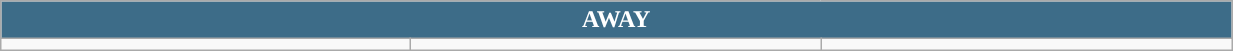<table class="wikitable collapsible collapsed" style="width:65%">
<tr>
<th colspan=12 ! style="color:white; background:#3D6C88">AWAY</th>
</tr>
<tr>
<td></td>
<td></td>
<td></td>
</tr>
</table>
